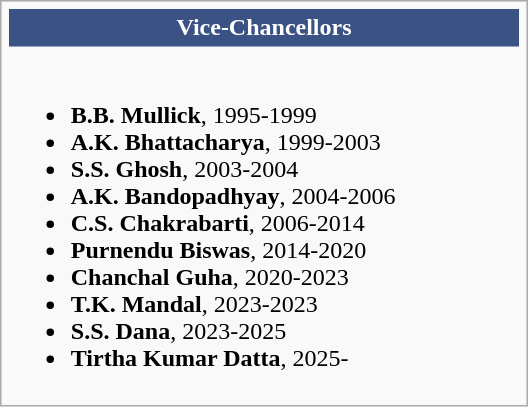<table class="infobox" style="width:22em;">
<tr>
<th style="white-space: nowrap; background:#3b5284; text-align:center;;color:white;padding:.2em;">Vice-Chancellors</th>
</tr>
<tr>
<td style="text-align: left;"><br><ul><li><strong>B.B. Mullick</strong>, 1995-1999</li><li><strong>A.K. Bhattacharya</strong>, 1999-2003</li><li><strong>S.S. Ghosh</strong>, 2003-2004</li><li><strong>A.K. Bandopadhyay</strong>, 2004-2006</li><li><strong>C.S. Chakrabarti</strong>, 2006-2014</li><li><strong>Purnendu Biswas</strong>, 2014-2020</li><li><strong>Chanchal Guha</strong>, 2020-2023</li><li><strong>T.K. Mandal</strong>, 2023-2023</li><li><strong>S.S. Dana</strong>, 2023-2025</li><li><strong>Tirtha Kumar Datta</strong>, 2025-</li></ul></td>
</tr>
</table>
